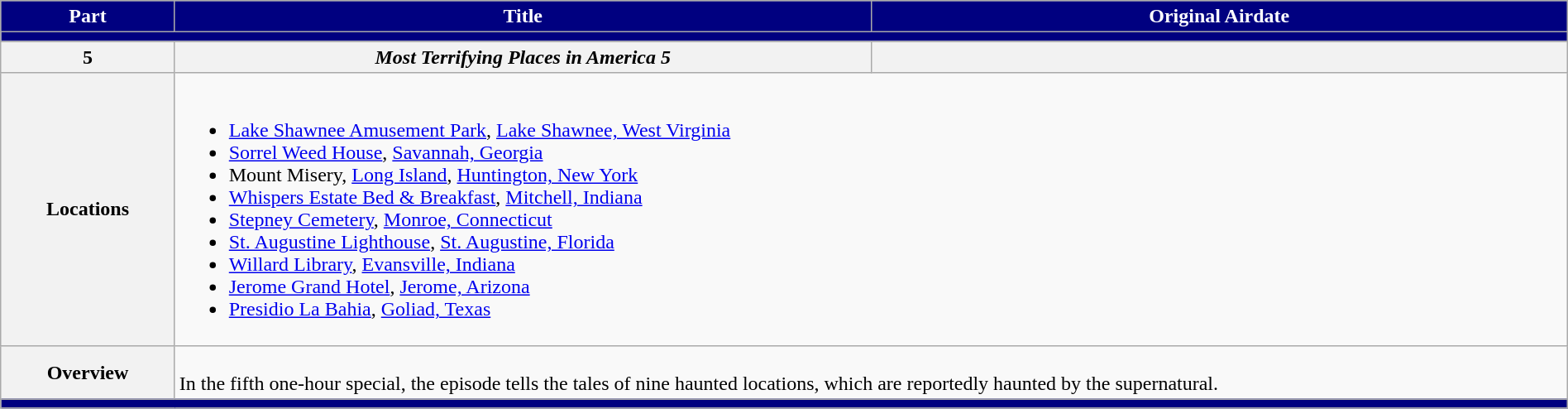<table class="wikitable" style="width:100%;">
<tr style="background:navy; color:white;">
<th style="background:navy; width:10%;">Part</th>
<th style="background:navy; width:40%;">Title</th>
<th style="background:navy; width:40%;">Original Airdate</th>
</tr>
<tr>
<td colspan="3" style="background:navy;"></td>
</tr>
<tr>
<th>5</th>
<th><em>Most Terrifying Places in America 5</em></th>
<th></th>
</tr>
<tr>
<th>Locations</th>
<td colspan="3"><br><ul><li><a href='#'>Lake Shawnee Amusement Park</a>, <a href='#'>Lake Shawnee, West Virginia</a></li><li><a href='#'>Sorrel Weed House</a>, <a href='#'>Savannah, Georgia</a></li><li>Mount Misery, <a href='#'>Long Island</a>, <a href='#'>Huntington, New York</a></li><li><a href='#'>Whispers Estate Bed & Breakfast</a>, <a href='#'>Mitchell, Indiana</a></li><li><a href='#'>Stepney Cemetery</a>, <a href='#'>Monroe, Connecticut</a></li><li><a href='#'>St. Augustine Lighthouse</a>, <a href='#'>St. Augustine, Florida</a></li><li><a href='#'>Willard Library</a>, <a href='#'>Evansville, Indiana</a></li><li><a href='#'>Jerome Grand Hotel</a>, <a href='#'>Jerome, Arizona</a></li><li><a href='#'>Presidio La Bahia</a>, <a href='#'>Goliad, Texas</a></li></ul></td>
</tr>
<tr>
<th>Overview</th>
<td colspan="3"><br>In the fifth one-hour special, the episode tells the tales of nine haunted locations, which are reportedly haunted by the supernatural.</td>
</tr>
<tr>
<td colspan="3" style="background:navy;"></td>
</tr>
</table>
